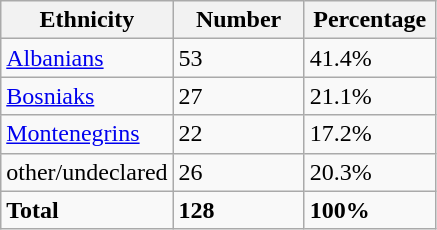<table class="wikitable">
<tr>
<th width="100px">Ethnicity</th>
<th width="80px">Number</th>
<th width="80px">Percentage</th>
</tr>
<tr>
<td><a href='#'>Albanians</a></td>
<td>53</td>
<td>41.4%</td>
</tr>
<tr>
<td><a href='#'>Bosniaks</a></td>
<td>27</td>
<td>21.1%</td>
</tr>
<tr>
<td><a href='#'>Montenegrins</a></td>
<td>22</td>
<td>17.2%</td>
</tr>
<tr>
<td>other/undeclared</td>
<td>26</td>
<td>20.3%</td>
</tr>
<tr>
<td><strong>Total</strong></td>
<td><strong>128</strong></td>
<td><strong>100%</strong></td>
</tr>
</table>
